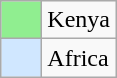<table class="wikitable">
<tr>
<td width="20px" style="background-color:#90EE90"></td>
<td>Kenya</td>
</tr>
<tr>
<td width="20px" style="background-color:#D0E7FF"></td>
<td>Africa</td>
</tr>
</table>
